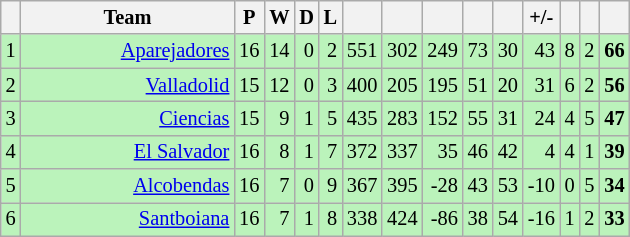<table class="wikitable sortable col2izq" style="text-align: right; font-size: 85%">
<tr>
<th></th>
<th style=min-width:10em>Team</th>
<th>P</th>
<th>W</th>
<th>D</th>
<th>L</th>
<th></th>
<th></th>
<th></th>
<th></th>
<th></th>
<th>+/-</th>
<th></th>
<th></th>
<th></th>
</tr>
<tr style="background:#BBF3BB;">
<td>1</td>
<td><a href='#'>Aparejadores</a></td>
<td>16</td>
<td>14</td>
<td>0</td>
<td>2</td>
<td>551</td>
<td>302</td>
<td>249</td>
<td>73</td>
<td>30</td>
<td>43</td>
<td>8</td>
<td>2</td>
<td><strong>66</strong></td>
</tr>
<tr style="background:#BBF3BB;">
<td>2</td>
<td><a href='#'>Valladolid</a></td>
<td>15</td>
<td>12</td>
<td>0</td>
<td>3</td>
<td>400</td>
<td>205</td>
<td>195</td>
<td>51</td>
<td>20</td>
<td>31</td>
<td>6</td>
<td>2</td>
<td><strong>56</strong></td>
</tr>
<tr style="background:#BBF3BB;">
<td>3</td>
<td><a href='#'>Ciencias</a></td>
<td>15</td>
<td>9</td>
<td>1</td>
<td>5</td>
<td>435</td>
<td>283</td>
<td>152</td>
<td>55</td>
<td>31</td>
<td>24</td>
<td>4</td>
<td>5</td>
<td><strong>47</strong></td>
</tr>
<tr style="background:#BBF3BB;">
<td>4</td>
<td><a href='#'>El Salvador</a></td>
<td>16</td>
<td>8</td>
<td>1</td>
<td>7</td>
<td>372</td>
<td>337</td>
<td>35</td>
<td>46</td>
<td>42</td>
<td>4</td>
<td>4</td>
<td>1</td>
<td><strong>39</strong></td>
</tr>
<tr style="background:#BBF3BB;">
<td>5</td>
<td><a href='#'>Alcobendas</a></td>
<td>16</td>
<td>7</td>
<td>0</td>
<td>9</td>
<td>367</td>
<td>395</td>
<td>-28</td>
<td>43</td>
<td>53</td>
<td>-10</td>
<td>0</td>
<td>5</td>
<td><strong>34</strong></td>
</tr>
<tr style="background:#BBF3BB;">
<td>6</td>
<td><a href='#'>Santboiana</a></td>
<td>16</td>
<td>7</td>
<td>1</td>
<td>8</td>
<td>338</td>
<td>424</td>
<td>-86</td>
<td>38</td>
<td>54</td>
<td>-16</td>
<td>1</td>
<td>2</td>
<td><strong>33</strong></td>
</tr>
</table>
